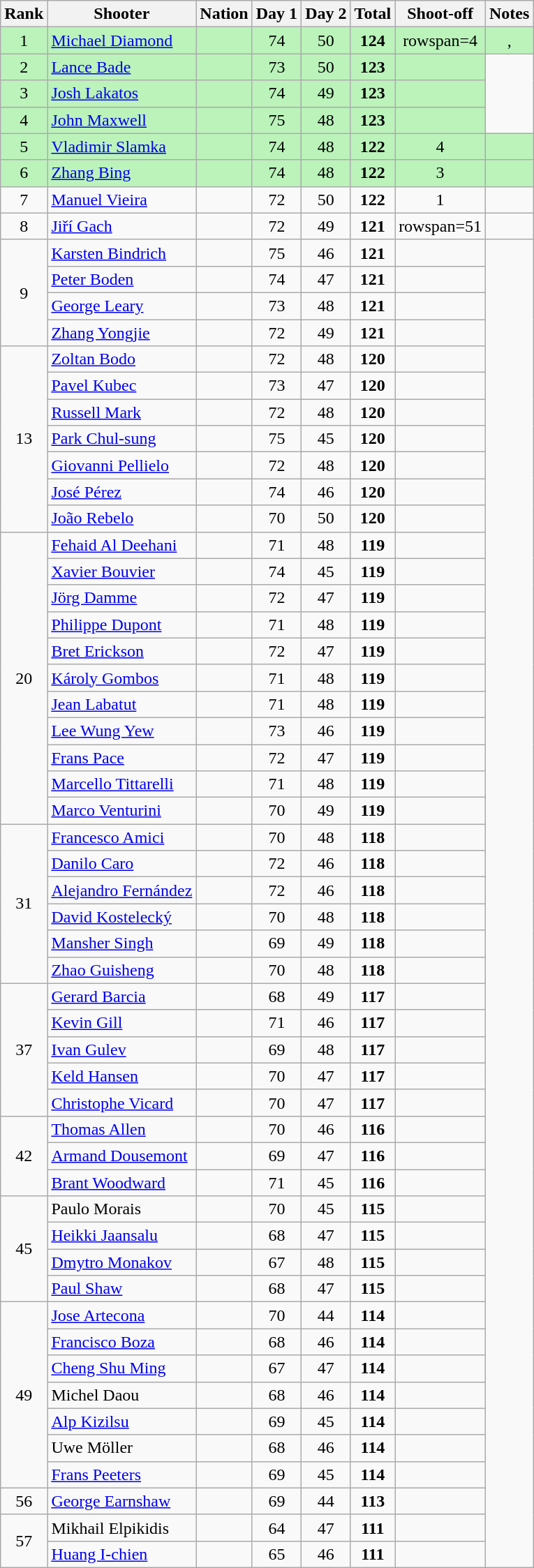<table class="wikitable sortable" style="text-align: center">
<tr>
<th>Rank</th>
<th>Shooter</th>
<th>Nation</th>
<th>Day 1</th>
<th>Day 2</th>
<th>Total</th>
<th>Shoot-off</th>
<th>Notes</th>
</tr>
<tr bgcolor=#bbf3bb>
<td>1</td>
<td align=left><a href='#'>Michael Diamond</a></td>
<td align=left></td>
<td>74</td>
<td>50</td>
<td><strong>124</strong></td>
<td>rowspan=4 </td>
<td>, </td>
</tr>
<tr bgcolor=#bbf3bb>
<td>2</td>
<td align=left><a href='#'>Lance Bade</a></td>
<td align=left></td>
<td>73</td>
<td>50</td>
<td><strong>123</strong></td>
<td></td>
</tr>
<tr bgcolor=#bbf3bb>
<td>3</td>
<td align=left><a href='#'>Josh Lakatos</a></td>
<td align=left></td>
<td>74</td>
<td>49</td>
<td><strong>123</strong></td>
<td></td>
</tr>
<tr bgcolor=#bbf3bb>
<td>4</td>
<td align=left><a href='#'>John Maxwell</a></td>
<td align=left></td>
<td>75</td>
<td>48</td>
<td><strong>123</strong></td>
<td></td>
</tr>
<tr bgcolor=#bbf3bb>
<td>5</td>
<td align=left><a href='#'>Vladimir Slamka</a></td>
<td align=left></td>
<td>74</td>
<td>48</td>
<td><strong>122</strong></td>
<td>4</td>
<td></td>
</tr>
<tr bgcolor=#bbf3bb>
<td>6</td>
<td align=left><a href='#'>Zhang Bing</a></td>
<td align=left></td>
<td>74</td>
<td>48</td>
<td><strong>122</strong></td>
<td>3</td>
<td></td>
</tr>
<tr>
<td>7</td>
<td align=left><a href='#'>Manuel Vieira</a></td>
<td align=left></td>
<td>72</td>
<td>50</td>
<td><strong>122</strong></td>
<td>1</td>
<td></td>
</tr>
<tr>
<td>8</td>
<td align=left><a href='#'>Jiří Gach</a></td>
<td align=left></td>
<td>72</td>
<td>49</td>
<td><strong>121</strong></td>
<td>rowspan=51 </td>
<td></td>
</tr>
<tr>
<td rowspan=4>9</td>
<td align=left><a href='#'>Karsten Bindrich</a></td>
<td align=left></td>
<td>75</td>
<td>46</td>
<td><strong>121</strong></td>
<td></td>
</tr>
<tr>
<td align=left><a href='#'>Peter Boden</a></td>
<td align=left></td>
<td>74</td>
<td>47</td>
<td><strong>121</strong></td>
<td></td>
</tr>
<tr>
<td align=left><a href='#'>George Leary</a></td>
<td align=left></td>
<td>73</td>
<td>48</td>
<td><strong>121</strong></td>
<td></td>
</tr>
<tr>
<td align=left><a href='#'>Zhang Yongjie</a></td>
<td align=left></td>
<td>72</td>
<td>49</td>
<td><strong>121</strong></td>
<td></td>
</tr>
<tr>
<td rowspan=7>13</td>
<td align=left><a href='#'>Zoltan Bodo</a></td>
<td align=left></td>
<td>72</td>
<td>48</td>
<td><strong>120</strong></td>
<td></td>
</tr>
<tr>
<td align=left><a href='#'>Pavel Kubec</a></td>
<td align=left></td>
<td>73</td>
<td>47</td>
<td><strong>120</strong></td>
<td></td>
</tr>
<tr>
<td align=left><a href='#'>Russell Mark</a></td>
<td align=left></td>
<td>72</td>
<td>48</td>
<td><strong>120</strong></td>
<td></td>
</tr>
<tr>
<td align=left><a href='#'>Park Chul-sung</a></td>
<td align=left></td>
<td>75</td>
<td>45</td>
<td><strong>120</strong></td>
<td></td>
</tr>
<tr>
<td align=left><a href='#'>Giovanni Pellielo</a></td>
<td align=left></td>
<td>72</td>
<td>48</td>
<td><strong>120</strong></td>
<td></td>
</tr>
<tr>
<td align=left><a href='#'>José Pérez</a></td>
<td align=left></td>
<td>74</td>
<td>46</td>
<td><strong>120</strong></td>
<td></td>
</tr>
<tr>
<td align=left><a href='#'>João Rebelo</a></td>
<td align=left></td>
<td>70</td>
<td>50</td>
<td><strong>120</strong></td>
<td></td>
</tr>
<tr>
<td rowspan=11>20</td>
<td align=left><a href='#'>Fehaid Al Deehani</a></td>
<td align=left></td>
<td>71</td>
<td>48</td>
<td><strong>119</strong></td>
<td></td>
</tr>
<tr>
<td align=left><a href='#'>Xavier Bouvier</a></td>
<td align=left></td>
<td>74</td>
<td>45</td>
<td><strong>119</strong></td>
<td></td>
</tr>
<tr>
<td align=left><a href='#'>Jörg Damme</a></td>
<td align=left></td>
<td>72</td>
<td>47</td>
<td><strong>119</strong></td>
<td></td>
</tr>
<tr>
<td align=left><a href='#'>Philippe Dupont</a></td>
<td align=left></td>
<td>71</td>
<td>48</td>
<td><strong>119</strong></td>
<td></td>
</tr>
<tr>
<td align=left><a href='#'>Bret Erickson</a></td>
<td align=left></td>
<td>72</td>
<td>47</td>
<td><strong>119</strong></td>
<td></td>
</tr>
<tr>
<td align=left><a href='#'>Károly Gombos</a></td>
<td align=left></td>
<td>71</td>
<td>48</td>
<td><strong>119</strong></td>
<td></td>
</tr>
<tr>
<td align=left><a href='#'>Jean Labatut</a></td>
<td align=left></td>
<td>71</td>
<td>48</td>
<td><strong>119</strong></td>
<td></td>
</tr>
<tr>
<td align=left><a href='#'>Lee Wung Yew</a></td>
<td align=left></td>
<td>73</td>
<td>46</td>
<td><strong>119</strong></td>
<td></td>
</tr>
<tr>
<td align=left><a href='#'>Frans Pace</a></td>
<td align=left></td>
<td>72</td>
<td>47</td>
<td><strong>119</strong></td>
<td></td>
</tr>
<tr>
<td align=left><a href='#'>Marcello Tittarelli</a></td>
<td align=left></td>
<td>71</td>
<td>48</td>
<td><strong>119</strong></td>
<td></td>
</tr>
<tr>
<td align=left><a href='#'>Marco Venturini</a></td>
<td align=left></td>
<td>70</td>
<td>49</td>
<td><strong>119</strong></td>
<td></td>
</tr>
<tr>
<td rowspan=6>31</td>
<td align=left><a href='#'>Francesco Amici</a></td>
<td align=left></td>
<td>70</td>
<td>48</td>
<td><strong>118</strong></td>
<td></td>
</tr>
<tr>
<td align=left><a href='#'>Danilo Caro</a></td>
<td align=left></td>
<td>72</td>
<td>46</td>
<td><strong>118</strong></td>
<td></td>
</tr>
<tr>
<td align=left><a href='#'>Alejandro Fernández</a></td>
<td align=left></td>
<td>72</td>
<td>46</td>
<td><strong>118</strong></td>
<td></td>
</tr>
<tr>
<td align=left><a href='#'>David Kostelecký</a></td>
<td align=left></td>
<td>70</td>
<td>48</td>
<td><strong>118</strong></td>
<td></td>
</tr>
<tr>
<td align=left><a href='#'>Mansher Singh</a></td>
<td align=left></td>
<td>69</td>
<td>49</td>
<td><strong>118</strong></td>
<td></td>
</tr>
<tr>
<td align=left><a href='#'>Zhao Guisheng</a></td>
<td align=left></td>
<td>70</td>
<td>48</td>
<td><strong>118</strong></td>
<td></td>
</tr>
<tr>
<td rowspan=5>37</td>
<td align=left><a href='#'>Gerard Barcia</a></td>
<td align=left></td>
<td>68</td>
<td>49</td>
<td><strong>117</strong></td>
<td></td>
</tr>
<tr>
<td align=left><a href='#'>Kevin Gill</a></td>
<td align=left></td>
<td>71</td>
<td>46</td>
<td><strong>117</strong></td>
<td></td>
</tr>
<tr>
<td align=left><a href='#'>Ivan Gulev</a></td>
<td align=left></td>
<td>69</td>
<td>48</td>
<td><strong>117</strong></td>
<td></td>
</tr>
<tr>
<td align=left><a href='#'>Keld Hansen</a></td>
<td align=left></td>
<td>70</td>
<td>47</td>
<td><strong>117</strong></td>
<td></td>
</tr>
<tr>
<td align=left><a href='#'>Christophe Vicard</a></td>
<td align=left></td>
<td>70</td>
<td>47</td>
<td><strong>117</strong></td>
<td></td>
</tr>
<tr>
<td rowspan=3>42</td>
<td align=left><a href='#'>Thomas Allen</a></td>
<td align=left></td>
<td>70</td>
<td>46</td>
<td><strong>116</strong></td>
<td></td>
</tr>
<tr>
<td align=left><a href='#'>Armand Dousemont</a></td>
<td align=left></td>
<td>69</td>
<td>47</td>
<td><strong>116</strong></td>
<td></td>
</tr>
<tr>
<td align=left><a href='#'>Brant Woodward</a></td>
<td align=left></td>
<td>71</td>
<td>45</td>
<td><strong>116</strong></td>
<td></td>
</tr>
<tr>
<td rowspan=4>45</td>
<td align=left>Paulo Morais</td>
<td align=left></td>
<td>70</td>
<td>45</td>
<td><strong>115</strong></td>
<td></td>
</tr>
<tr>
<td align=left><a href='#'>Heikki Jaansalu</a></td>
<td align=left></td>
<td>68</td>
<td>47</td>
<td><strong>115</strong></td>
<td></td>
</tr>
<tr>
<td align=left><a href='#'>Dmytro Monakov</a></td>
<td align=left></td>
<td>67</td>
<td>48</td>
<td><strong>115</strong></td>
<td></td>
</tr>
<tr>
<td align=left><a href='#'>Paul Shaw</a></td>
<td align=left></td>
<td>68</td>
<td>47</td>
<td><strong>115</strong></td>
<td></td>
</tr>
<tr>
<td rowspan=7>49</td>
<td align=left><a href='#'>Jose Artecona</a></td>
<td align=left></td>
<td>70</td>
<td>44</td>
<td><strong>114</strong></td>
<td></td>
</tr>
<tr>
<td align=left><a href='#'>Francisco Boza</a></td>
<td align=left></td>
<td>68</td>
<td>46</td>
<td><strong>114</strong></td>
<td></td>
</tr>
<tr>
<td align=left><a href='#'>Cheng Shu Ming</a></td>
<td align=left></td>
<td>67</td>
<td>47</td>
<td><strong>114</strong></td>
<td></td>
</tr>
<tr>
<td align=left>Michel Daou</td>
<td align=left></td>
<td>68</td>
<td>46</td>
<td><strong>114</strong></td>
<td></td>
</tr>
<tr>
<td align=left><a href='#'>Alp Kizilsu</a></td>
<td align=left></td>
<td>69</td>
<td>45</td>
<td><strong>114</strong></td>
<td></td>
</tr>
<tr>
<td align=left>Uwe Möller</td>
<td align=left></td>
<td>68</td>
<td>46</td>
<td><strong>114</strong></td>
<td></td>
</tr>
<tr>
<td align=left><a href='#'>Frans Peeters</a></td>
<td align=left></td>
<td>69</td>
<td>45</td>
<td><strong>114</strong></td>
<td></td>
</tr>
<tr>
<td>56</td>
<td align=left><a href='#'>George Earnshaw</a></td>
<td align=left></td>
<td>69</td>
<td>44</td>
<td><strong>113</strong></td>
<td></td>
</tr>
<tr>
<td rowspan=2>57</td>
<td align=left>Mikhail Elpikidis</td>
<td align=left></td>
<td>64</td>
<td>47</td>
<td><strong>111</strong></td>
<td></td>
</tr>
<tr>
<td align=left><a href='#'>Huang I-chien</a></td>
<td align=left></td>
<td>65</td>
<td>46</td>
<td><strong>111</strong></td>
<td></td>
</tr>
</table>
